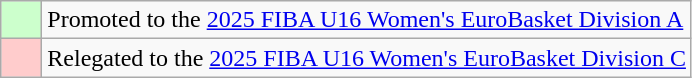<table class="wikitable">
<tr>
<td width=20px bgcolor="#ccffcc"></td>
<td>Promoted to the <a href='#'>2025 FIBA U16 Women's EuroBasket Division A</a></td>
</tr>
<tr>
<td bgcolor="#ffcccc"></td>
<td>Relegated to the <a href='#'>2025 FIBA U16 Women's EuroBasket Division C</a></td>
</tr>
</table>
